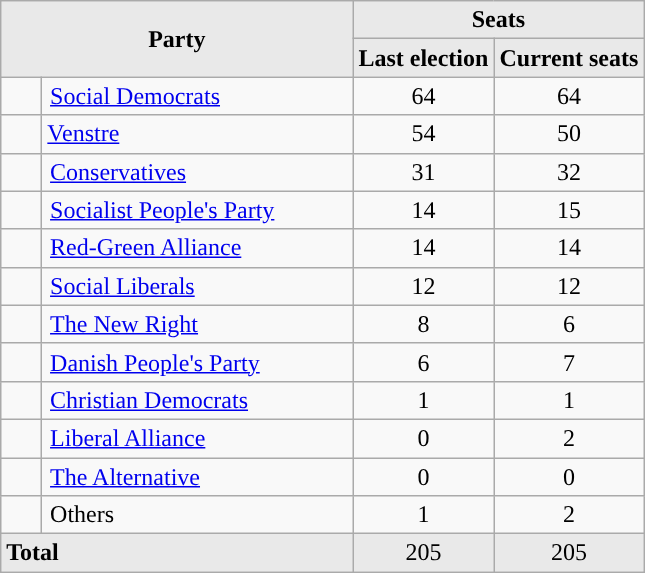<table class="wikitable sortable">
<tr>
<th style=background-color:#E9E9E9 rowspan = 2 colspan=2>Party</th>
<th style=background-color:#E9E9E9 colspan=3>Seats</th>
</tr>
<tr>
<th style=background-color:#E9E9E9>Last election</th>
<th style=background-color:#E9E9E9>Current seats<br></th>
</tr>
<tr>
<td style="background:"></td>
<td style=padding-left:5px;><a href='#'>Social Democrats</a></td>
<td align=center>64</td>
<td align=center>64</td>
</tr>
<tr>
<td style="width:20px; background:"></td>
<td style=width:200px padding-left:5px;><a href='#'>Venstre</a></td>
<td align=center>54</td>
<td align=center>50</td>
</tr>
<tr>
<td style="background:"></td>
<td style=padding-left:5px;><a href='#'>Conservatives</a></td>
<td align=center>31</td>
<td align=center>32</td>
</tr>
<tr>
<td style="background:"></td>
<td style=padding-left:5px;><a href='#'>Socialist People's Party</a></td>
<td align=center>14</td>
<td align=center>15</td>
</tr>
<tr>
<td style="background:"></td>
<td style=padding-left:5px;><a href='#'>Red-Green Alliance</a></td>
<td align=center>14</td>
<td align=center>14</td>
</tr>
<tr>
<td style="background:"></td>
<td style=padding-left:5px;><a href='#'>Social Liberals</a></td>
<td align=center>12</td>
<td align=center>12</td>
</tr>
<tr>
<td style="background:"></td>
<td style=padding-left:5px;><a href='#'>The New Right</a></td>
<td align=center>8</td>
<td align=center>6</td>
</tr>
<tr>
<td style="background:"></td>
<td style=padding-left:5px;><a href='#'>Danish People's Party</a></td>
<td align=center>6</td>
<td align=center>7</td>
</tr>
<tr>
<td style="background:"></td>
<td style=padding-left:5px;><a href='#'>Christian Democrats</a></td>
<td align=center>1</td>
<td align=center>1</td>
</tr>
<tr>
<td style="background:"></td>
<td style=padding-left:5px;><a href='#'>Liberal Alliance</a></td>
<td align=center>0</td>
<td align=center>2</td>
</tr>
<tr>
<td style="background:"></td>
<td style=padding-left:5px;><a href='#'>The Alternative</a></td>
<td align=center>0</td>
<td align=center>0</td>
</tr>
<tr>
<td style="background:"></td>
<td style=padding-left:5px;>Others</td>
<td align=center>1</td>
<td align=center>2</td>
</tr>
<tr>
<td style=background-color:#E9E9E9 colspan=2><strong>Total</strong></td>
<td align=center style=background-color:#E9E9E9>205</td>
<td align=center style=background-color:#E9E9E9>205</td>
</tr>
</table>
